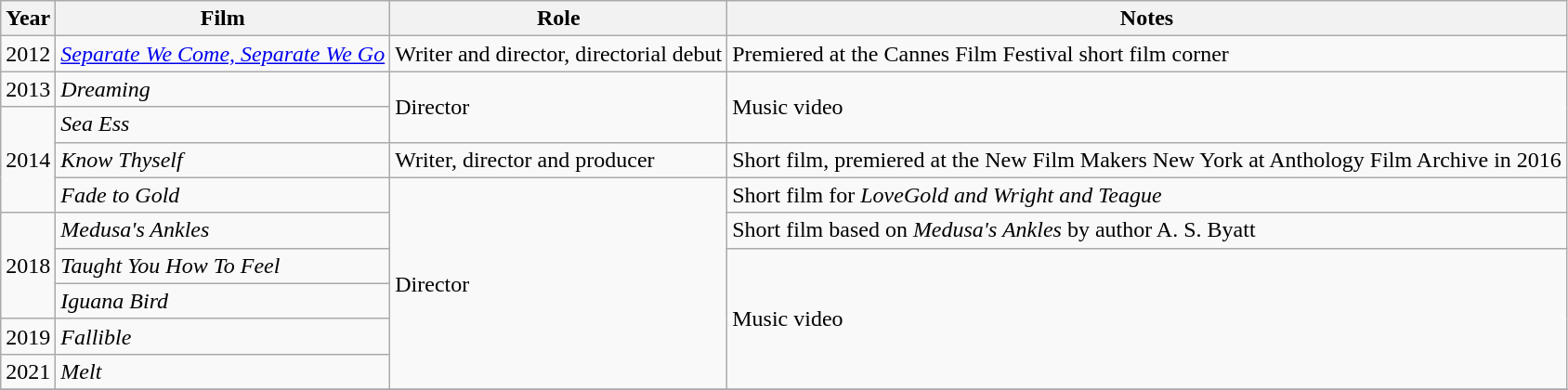<table class="wikitable sortable">
<tr>
<th>Year</th>
<th>Film</th>
<th>Role</th>
<th class="unsortable">Notes</th>
</tr>
<tr>
<td>2012</td>
<td><em><a href='#'>Separate We Come, Separate We Go</a></em></td>
<td>Writer and director, directorial debut</td>
<td>Premiered at the Cannes Film Festival short film corner</td>
</tr>
<tr>
<td>2013</td>
<td><em>Dreaming</em></td>
<td rowspan="2">Director</td>
<td rowspan="2">Music video</td>
</tr>
<tr>
<td rowspan="3">2014</td>
<td><em>Sea Ess</em></td>
</tr>
<tr>
<td><em>Know Thyself</em></td>
<td>Writer, director and producer</td>
<td>Short film, premiered at the New Film Makers New York at Anthology Film Archive in 2016</td>
</tr>
<tr>
<td><em>Fade to Gold</em></td>
<td rowspan="6">Director</td>
<td>Short film for <em>LoveGold and Wright and Teague</em></td>
</tr>
<tr>
<td rowspan="3">2018</td>
<td><em>Medusa's Ankles</em></td>
<td>Short film based on <em>Medusa's Ankles</em> by author A. S. Byatt</td>
</tr>
<tr>
<td><em>Taught You How To Feel</em></td>
<td rowspan="4">Music video</td>
</tr>
<tr>
<td><em>Iguana Bird</em></td>
</tr>
<tr>
<td>2019</td>
<td><em>Fallible</em></td>
</tr>
<tr>
<td>2021</td>
<td><em>Melt</em></td>
</tr>
<tr>
</tr>
</table>
